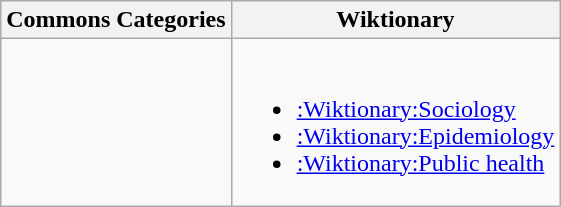<table class="wikitable">
<tr>
<th>Commons Categories</th>
<th>Wiktionary</th>
</tr>
<tr>
<td></td>
<td><br><ul><li><a href='#'>:Wiktionary:Sociology</a></li><li><a href='#'>:Wiktionary:Epidemiology</a></li><li><a href='#'>:Wiktionary:Public health</a></li></ul></td>
</tr>
</table>
